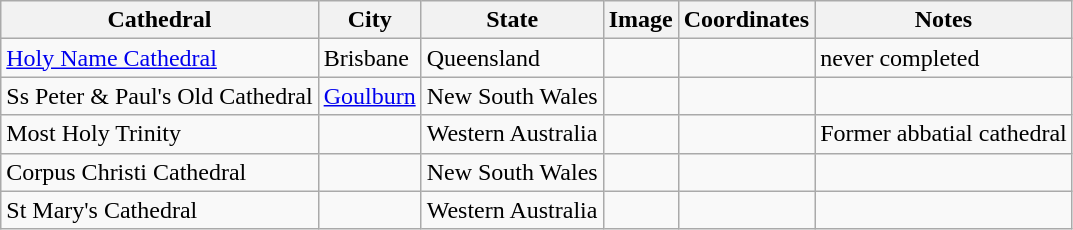<table class="wikitable sortable">
<tr>
<th>Cathedral</th>
<th>City</th>
<th>State</th>
<th>Image</th>
<th>Coordinates</th>
<th>Notes</th>
</tr>
<tr>
<td><a href='#'>Holy Name Cathedral</a></td>
<td>Brisbane</td>
<td>Queensland</td>
<td></td>
<td><small></small></td>
<td>never completed</td>
</tr>
<tr>
<td>Ss Peter & Paul's Old Cathedral</td>
<td><a href='#'>Goulburn</a></td>
<td>New South Wales</td>
<td></td>
<td><small></small></td>
<td></td>
</tr>
<tr>
<td>Most Holy Trinity</td>
<td></td>
<td>Western Australia</td>
<td></td>
<td><small></small></td>
<td>Former abbatial cathedral</td>
</tr>
<tr>
<td>Corpus Christi Cathedral</td>
<td></td>
<td>New South Wales</td>
<td></td>
<td><small></small></td>
<td></td>
</tr>
<tr>
<td>St Mary's Cathedral</td>
<td></td>
<td>Western Australia</td>
<td></td>
<td><small></small></td>
<td></td>
</tr>
</table>
